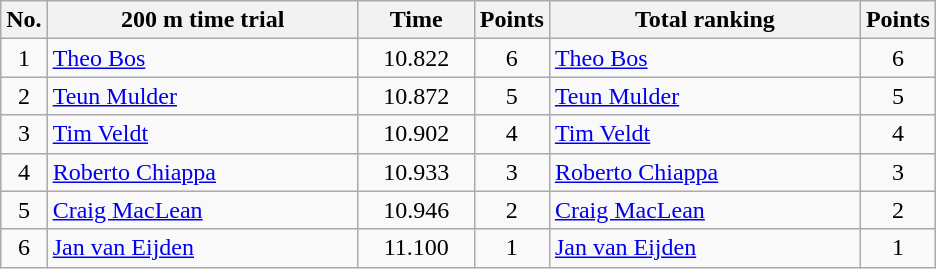<table class="wikitable">
<tr>
<th width="20px">No.</th>
<th width="200px">200 m time trial</th>
<th width="70px">Time</th>
<th width="40px">Points</th>
<th width="200px">Total ranking</th>
<th width="40px">Points</th>
</tr>
<tr align=center>
<td>1</td>
<td align=left> <a href='#'>Theo Bos</a></td>
<td>10.822</td>
<td>6</td>
<td align=left> <a href='#'>Theo Bos</a></td>
<td>6</td>
</tr>
<tr align=center>
<td>2</td>
<td align=left> <a href='#'>Teun Mulder</a></td>
<td>10.872</td>
<td>5</td>
<td align=left> <a href='#'>Teun Mulder</a></td>
<td>5</td>
</tr>
<tr align=center>
<td>3</td>
<td align=left> <a href='#'>Tim Veldt</a></td>
<td>10.902</td>
<td>4</td>
<td align=left> <a href='#'>Tim Veldt</a></td>
<td>4</td>
</tr>
<tr align=center>
<td>4</td>
<td align=left> <a href='#'>Roberto Chiappa</a></td>
<td>10.933</td>
<td>3</td>
<td align=left> <a href='#'>Roberto Chiappa</a></td>
<td>3</td>
</tr>
<tr align=center>
<td>5</td>
<td align=left> <a href='#'>Craig MacLean</a></td>
<td>10.946</td>
<td>2</td>
<td align=left> <a href='#'>Craig MacLean</a></td>
<td>2</td>
</tr>
<tr align=center>
<td>6</td>
<td align=left> <a href='#'>Jan van Eijden</a></td>
<td>11.100</td>
<td>1</td>
<td align=left> <a href='#'>Jan van Eijden</a></td>
<td>1</td>
</tr>
</table>
